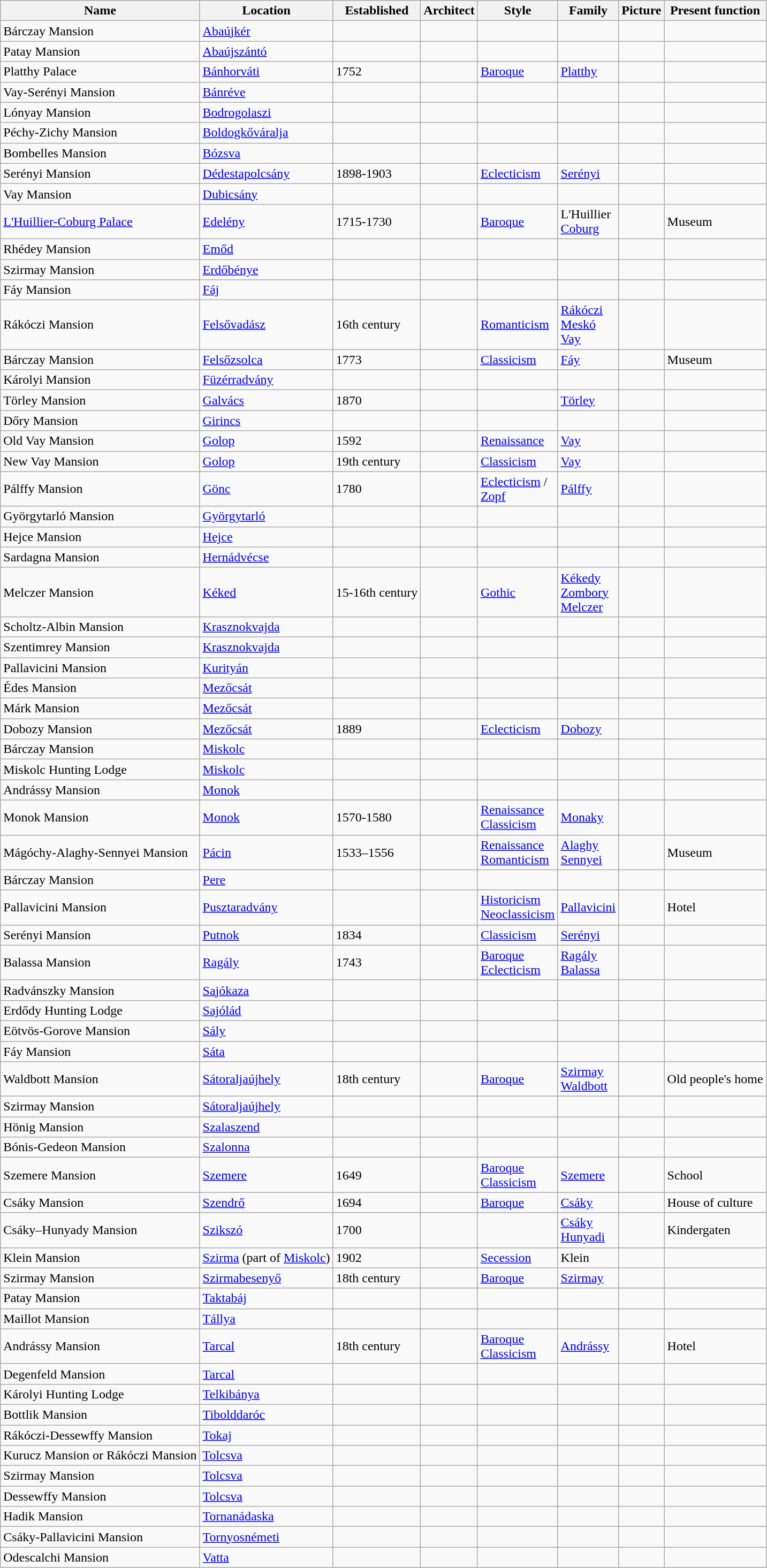<table class="sortable wikitable">
<tr>
<th>Name</th>
<th>Location</th>
<th>Established</th>
<th>Architect</th>
<th>Style</th>
<th>Family</th>
<th>Picture</th>
<th>Present function</th>
</tr>
<tr>
<td>Bárczay Mansion</td>
<td><a href='#'>Abaújkér</a></td>
<td></td>
<td></td>
<td></td>
<td></td>
<td></td>
<td></td>
</tr>
<tr>
<td>Patay  Mansion</td>
<td><a href='#'>Abaújszántó</a></td>
<td></td>
<td></td>
<td></td>
<td></td>
<td></td>
<td></td>
</tr>
<tr>
<td>Platthy Palace</td>
<td><a href='#'>Bánhorváti</a></td>
<td>1752</td>
<td></td>
<td><a href='#'>Baroque</a></td>
<td><a href='#'>Platthy</a></td>
<td></td>
<td></td>
</tr>
<tr>
<td>Vay-Serényi Mansion</td>
<td><a href='#'>Bánréve</a></td>
<td></td>
<td></td>
<td></td>
<td></td>
<td></td>
<td></td>
</tr>
<tr>
<td>Lónyay Mansion</td>
<td><a href='#'>Bodrogolaszi</a></td>
<td></td>
<td></td>
<td></td>
<td></td>
<td></td>
<td></td>
</tr>
<tr>
<td>Péchy-Zichy Mansion</td>
<td><a href='#'>Boldogkőváralja</a></td>
<td></td>
<td></td>
<td></td>
<td></td>
<td></td>
<td></td>
</tr>
<tr>
<td>Bombelles Mansion</td>
<td><a href='#'>Bózsva</a></td>
<td></td>
<td></td>
<td></td>
<td></td>
<td></td>
<td></td>
</tr>
<tr>
<td>Serényi Mansion</td>
<td><a href='#'>Dédestapolcsány</a></td>
<td>1898-1903</td>
<td></td>
<td><a href='#'>Eclecticism</a></td>
<td><a href='#'>Serényi</a></td>
<td></td>
<td></td>
</tr>
<tr>
<td>Vay Mansion</td>
<td><a href='#'>Dubicsány</a></td>
<td></td>
<td></td>
<td></td>
<td></td>
<td></td>
<td></td>
</tr>
<tr>
<td><a href='#'>L'Huillier-Coburg Palace</a></td>
<td><a href='#'>Edelény</a></td>
<td>1715-1730</td>
<td></td>
<td><a href='#'>Baroque</a></td>
<td>L'Huillier <br><a href='#'>Coburg</a></td>
<td></td>
<td>Museum</td>
</tr>
<tr>
<td>Rhédey Mansion</td>
<td><a href='#'>Emőd</a></td>
<td></td>
<td></td>
<td></td>
<td></td>
<td></td>
<td></td>
</tr>
<tr>
<td>Szirmay Mansion</td>
<td><a href='#'>Erdőbénye</a></td>
<td></td>
<td></td>
<td></td>
<td></td>
<td></td>
<td></td>
</tr>
<tr>
<td>Fáy Mansion</td>
<td><a href='#'>Fáj</a></td>
<td></td>
<td></td>
<td></td>
<td></td>
<td></td>
<td></td>
</tr>
<tr>
<td>Rákóczi Mansion</td>
<td><a href='#'>Felsővadász</a></td>
<td>16th century</td>
<td></td>
<td><a href='#'>Romanticism</a></td>
<td><a href='#'>Rákóczi</a> <br><a href='#'>Meskó</a> <br><a href='#'>Vay</a></td>
<td></td>
<td></td>
</tr>
<tr>
<td>Bárczay Mansion</td>
<td><a href='#'>Felsőzsolca</a></td>
<td>1773</td>
<td></td>
<td><a href='#'>Classicism</a></td>
<td><a href='#'>Fáy</a></td>
<td></td>
<td>Museum</td>
</tr>
<tr>
<td>Károlyi Mansion</td>
<td><a href='#'>Füzérradvány</a></td>
<td></td>
<td></td>
<td></td>
<td></td>
<td></td>
<td></td>
</tr>
<tr>
<td>Törley Mansion</td>
<td><a href='#'>Galvács</a></td>
<td>1870</td>
<td></td>
<td></td>
<td><a href='#'>Törley</a></td>
<td></td>
<td></td>
</tr>
<tr>
<td>Dőry Mansion</td>
<td><a href='#'>Girincs</a></td>
<td></td>
<td></td>
<td></td>
<td></td>
<td></td>
<td></td>
</tr>
<tr>
<td>Old Vay Mansion</td>
<td><a href='#'>Golop</a></td>
<td>1592</td>
<td></td>
<td><a href='#'>Renaissance</a></td>
<td><a href='#'>Vay</a></td>
<td></td>
<td></td>
</tr>
<tr>
<td>New Vay Mansion</td>
<td><a href='#'>Golop</a></td>
<td>19th century</td>
<td></td>
<td><a href='#'>Classicism</a></td>
<td><a href='#'>Vay</a></td>
<td></td>
<td></td>
</tr>
<tr>
<td>Pálffy Mansion</td>
<td><a href='#'>Gönc</a></td>
<td>1780</td>
<td></td>
<td><a href='#'>Eclecticism</a> / <br><a href='#'>Zopf</a></td>
<td><a href='#'>Pálffy</a></td>
<td></td>
<td></td>
</tr>
<tr>
<td>Györgytarló Mansion</td>
<td><a href='#'>Györgytarló</a></td>
<td></td>
<td></td>
<td></td>
<td></td>
<td></td>
<td></td>
</tr>
<tr>
<td>Hejce Mansion</td>
<td><a href='#'>Hejce</a></td>
<td></td>
<td></td>
<td></td>
<td></td>
<td></td>
<td></td>
</tr>
<tr>
<td>Sardagna Mansion</td>
<td><a href='#'>Hernádvécse</a></td>
<td></td>
<td></td>
<td></td>
<td></td>
<td></td>
<td></td>
</tr>
<tr>
<td>Melczer Mansion</td>
<td><a href='#'>Kéked</a></td>
<td>15-16th century</td>
<td></td>
<td><a href='#'>Gothic</a></td>
<td><a href='#'>Kékedy</a> <br><a href='#'>Zombory</a> <br><a href='#'>Melczer</a></td>
<td></td>
<td></td>
</tr>
<tr>
<td>Scholtz-Albin Mansion</td>
<td><a href='#'>Krasznokvajda</a></td>
<td></td>
<td></td>
<td></td>
<td></td>
<td></td>
<td></td>
</tr>
<tr>
<td>Szentimrey Mansion</td>
<td><a href='#'>Krasznokvajda</a></td>
<td></td>
<td></td>
<td></td>
<td></td>
<td></td>
<td></td>
</tr>
<tr>
<td>Pallavicini Mansion</td>
<td><a href='#'>Kurityán</a></td>
<td></td>
<td></td>
<td></td>
<td></td>
<td></td>
<td></td>
</tr>
<tr>
<td>Édes Mansion</td>
<td><a href='#'>Mezőcsát</a></td>
<td></td>
<td></td>
<td></td>
<td></td>
<td></td>
<td></td>
</tr>
<tr>
<td>Márk Mansion</td>
<td><a href='#'>Mezőcsát</a></td>
<td></td>
<td></td>
<td></td>
<td></td>
<td></td>
<td></td>
</tr>
<tr>
<td>Dobozy Mansion</td>
<td><a href='#'>Mezőcsát</a></td>
<td>1889</td>
<td></td>
<td><a href='#'>Eclecticism</a></td>
<td><a href='#'>Dobozy</a></td>
<td></td>
<td></td>
</tr>
<tr>
<td>Bárczay Mansion</td>
<td><a href='#'>Miskolc</a></td>
<td></td>
<td></td>
<td></td>
<td></td>
<td></td>
<td></td>
</tr>
<tr>
<td>Miskolc Hunting Lodge</td>
<td><a href='#'>Miskolc</a></td>
<td></td>
<td></td>
<td></td>
<td></td>
<td></td>
<td></td>
</tr>
<tr>
<td>Andrássy Mansion</td>
<td><a href='#'>Monok</a></td>
<td></td>
<td></td>
<td></td>
<td></td>
<td></td>
<td></td>
</tr>
<tr>
<td>Monok Mansion</td>
<td><a href='#'>Monok</a></td>
<td>1570-1580</td>
<td></td>
<td><a href='#'>Renaissance</a> <br><a href='#'>Classicism</a></td>
<td><a href='#'>Monaky</a></td>
<td></td>
<td></td>
</tr>
<tr>
<td>Mágóchy-Alaghy-Sennyei Mansion</td>
<td><a href='#'>Pácin</a></td>
<td>1533–1556</td>
<td></td>
<td><a href='#'>Renaissance</a> <br><a href='#'>Romanticism</a></td>
<td><a href='#'>Alaghy</a> <br><a href='#'>Sennyei</a></td>
<td></td>
<td>Museum</td>
</tr>
<tr>
<td>Bárczay Mansion</td>
<td><a href='#'>Pere</a></td>
<td></td>
<td></td>
<td></td>
<td></td>
<td></td>
<td></td>
</tr>
<tr>
<td>Pallavicini Mansion</td>
<td><a href='#'>Pusztaradvány</a></td>
<td></td>
<td></td>
<td><a href='#'>Historicism</a> <br><a href='#'>Neoclassicism</a></td>
<td><a href='#'>Pallavicini</a></td>
<td></td>
<td>Hotel</td>
</tr>
<tr>
<td>Serényi Mansion</td>
<td><a href='#'>Putnok</a></td>
<td>1834</td>
<td></td>
<td><a href='#'>Classicism</a></td>
<td><a href='#'>Serényi</a></td>
<td></td>
<td></td>
</tr>
<tr>
<td>Balassa Mansion</td>
<td><a href='#'>Ragály</a></td>
<td>1743</td>
<td></td>
<td><a href='#'>Baroque</a> <br><a href='#'>Eclecticism</a></td>
<td><a href='#'>Ragály</a> <br><a href='#'>Balassa</a></td>
<td></td>
<td></td>
</tr>
<tr>
<td>Radvánszky Mansion</td>
<td><a href='#'>Sajókaza</a></td>
<td></td>
<td></td>
<td></td>
<td></td>
<td></td>
<td></td>
</tr>
<tr>
<td>Erdődy Hunting Lodge</td>
<td><a href='#'>Sajólád</a></td>
<td></td>
<td></td>
<td></td>
<td></td>
<td></td>
<td></td>
</tr>
<tr>
<td>Eötvös-Gorove Mansion</td>
<td><a href='#'>Sály</a></td>
<td></td>
<td></td>
<td></td>
<td></td>
<td></td>
<td></td>
</tr>
<tr>
<td>Fáy Mansion</td>
<td><a href='#'>Sáta</a></td>
<td></td>
<td></td>
<td></td>
<td></td>
<td></td>
<td></td>
</tr>
<tr>
<td>Waldbott Mansion</td>
<td><a href='#'>Sátoraljaújhely</a></td>
<td>18th century</td>
<td></td>
<td><a href='#'>Baroque</a></td>
<td><a href='#'>Szirmay</a> <br><a href='#'>Waldbott</a></td>
<td></td>
<td>Old people's home</td>
</tr>
<tr>
<td>Szirmay Mansion</td>
<td><a href='#'>Sátoraljaújhely</a></td>
<td></td>
<td></td>
<td></td>
<td></td>
<td></td>
<td></td>
</tr>
<tr>
<td>Hönig Mansion</td>
<td><a href='#'>Szalaszend</a></td>
<td></td>
<td></td>
<td></td>
<td></td>
<td></td>
<td></td>
</tr>
<tr>
<td>Bónis-Gedeon Mansion</td>
<td><a href='#'>Szalonna</a></td>
<td></td>
<td></td>
<td></td>
<td></td>
<td></td>
<td></td>
</tr>
<tr>
<td>Szemere Mansion</td>
<td><a href='#'>Szemere</a></td>
<td>1649</td>
<td></td>
<td><a href='#'>Baroque</a> <br><a href='#'>Classicism</a></td>
<td><a href='#'>Szemere</a></td>
<td></td>
<td>School</td>
</tr>
<tr>
<td>Csáky Mansion</td>
<td><a href='#'>Szendrő</a></td>
<td>1694</td>
<td></td>
<td><a href='#'>Baroque</a></td>
<td><a href='#'>Csáky</a></td>
<td></td>
<td>House of culture</td>
</tr>
<tr>
<td>Csáky–Hunyady Mansion</td>
<td><a href='#'>Szikszó</a></td>
<td>1700</td>
<td></td>
<td></td>
<td><a href='#'>Csáky</a> <br><a href='#'>Hunyadi</a></td>
<td></td>
<td>Kindergaten</td>
</tr>
<tr>
<td>Klein Mansion</td>
<td><a href='#'>Szirma</a> (part of <a href='#'>Miskolc</a>)</td>
<td>1902</td>
<td></td>
<td><a href='#'>Secession</a></td>
<td>Klein</td>
<td></td>
</tr>
<tr>
<td>Szirmay Mansion</td>
<td><a href='#'>Szirmabesenyő</a></td>
<td>18th century</td>
<td></td>
<td><a href='#'>Baroque</a></td>
<td><a href='#'>Szirmay</a></td>
<td></td>
<td></td>
</tr>
<tr>
<td>Patay Mansion</td>
<td><a href='#'>Taktabáj</a></td>
<td></td>
<td></td>
<td></td>
<td></td>
<td></td>
<td></td>
</tr>
<tr>
<td>Maillot Mansion</td>
<td><a href='#'>Tállya</a></td>
<td></td>
<td></td>
<td></td>
<td></td>
<td></td>
<td></td>
</tr>
<tr>
<td>Andrássy Mansion</td>
<td><a href='#'>Tarcal</a></td>
<td>18th century</td>
<td></td>
<td><a href='#'>Baroque</a> <br><a href='#'>Classicism</a></td>
<td><a href='#'>Andrássy</a></td>
<td></td>
<td>Hotel</td>
</tr>
<tr>
<td>Degenfeld Mansion</td>
<td><a href='#'>Tarcal</a></td>
<td></td>
<td></td>
<td></td>
<td></td>
<td></td>
<td></td>
</tr>
<tr>
<td>Károlyi Hunting Lodge</td>
<td><a href='#'>Telkibánya</a></td>
<td></td>
<td></td>
<td></td>
<td></td>
<td></td>
<td></td>
</tr>
<tr>
<td>Bottlik Mansion</td>
<td><a href='#'>Tibolddaróc</a></td>
<td></td>
<td></td>
<td></td>
<td></td>
<td></td>
<td></td>
</tr>
<tr>
<td>Rákóczi-Dessewffy Mansion</td>
<td><a href='#'>Tokaj</a></td>
<td></td>
<td></td>
<td></td>
<td></td>
<td></td>
<td></td>
</tr>
<tr>
<td>Kurucz Mansion or Rákóczi Mansion</td>
<td><a href='#'>Tolcsva</a></td>
<td></td>
<td></td>
<td></td>
<td></td>
<td></td>
<td></td>
</tr>
<tr>
<td>Szirmay Mansion</td>
<td><a href='#'>Tolcsva</a></td>
<td></td>
<td></td>
<td></td>
<td></td>
<td></td>
<td></td>
</tr>
<tr>
<td>Dessewffy Mansion</td>
<td><a href='#'>Tolcsva</a></td>
<td></td>
<td></td>
<td></td>
<td></td>
<td></td>
<td></td>
</tr>
<tr>
<td>Hadik Mansion</td>
<td><a href='#'>Tornanádaska</a></td>
<td></td>
<td></td>
<td></td>
<td></td>
<td></td>
<td></td>
</tr>
<tr>
<td>Csáky-Pallavicini Mansion</td>
<td><a href='#'>Tornyosnémeti</a></td>
<td></td>
<td></td>
<td></td>
<td></td>
<td></td>
<td></td>
</tr>
<tr>
<td>Odescalchi Mansion</td>
<td><a href='#'>Vatta</a></td>
<td></td>
<td></td>
<td></td>
<td></td>
<td></td>
<td></td>
</tr>
</table>
